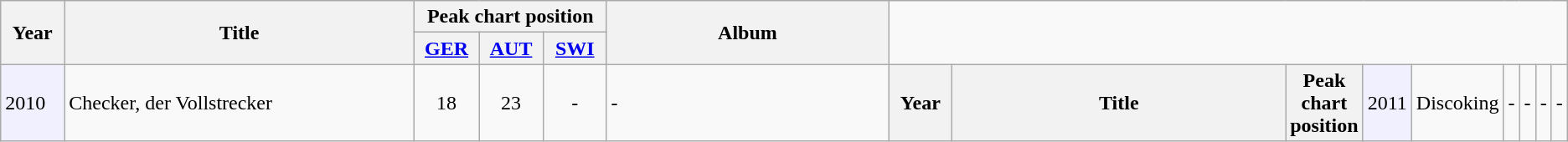<table class="wikitable">
<tr>
<th style="width:3em;" rowspan="2">Year</th>
<th style="width:22em;" rowspan="2">Title</th>
<th colspan="3">Peak chart position</th>
<th style="width:18em;" rowspan="2">Album</th>
</tr>
<tr bgcolor="#dddddd">
<th style="width:3em;"><a href='#'>GER</a></th>
<th style="width:3em;"><a href='#'>AUT</a></th>
<th style="width:3em;"><a href='#'>SWI</a></th>
</tr>
<tr>
<td rowspan="1" bgcolor="#f0f0ff">2010</td>
<td>Checker, der Vollstrecker</td>
<td align="center" >18</td>
<td align="center" >23</td>
<td align="center" >-</td>
<td>-</td>
<th style="width:3em;" rowspan="2">Year</th>
<th style="width:22em;" rowspan="2">Title</th>
<th colspan="3">Peak chart position</th>
<td rowspan="1" bgcolor="#f0f0ff">2011</td>
<td>Discoking</td>
<td align="center" >-</td>
<td align="center" >-</td>
<td align="center" >-</td>
<td>-</td>
</tr>
</table>
